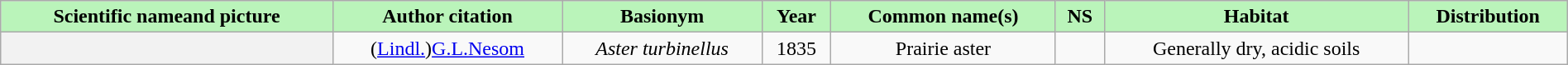<table class="wikitable mw-collapsible" style="width:100%;text-align:center;">
<tr>
<th scope="col" style="background-color:#baf4ba;">Scientific nameand picture</th>
<th scope="col" style="background-color:#baf4ba;">Author citation</th>
<th scope="col" style="background-color:#baf4ba;">Basionym</th>
<th scope="col" style="background-color:#baf4ba;">Year</th>
<th scope="col" style="background-color:#baf4ba;">Common name(s)</th>
<th scope="col" style="background-color:#baf4ba;">NS</th>
<th scope="col" class="unsortable" style="background-color:#baf4ba;">Habitat</th>
<th scope="col" class="unsortable" style="background-color:#baf4ba;">Distribution</th>
</tr>
<tr>
<th scope="row"><em><a href='#'></a></em></th>
<td>(<a href='#'>Lindl.</a>)<a href='#'>G.L.Nesom</a></td>
<td><em>Aster turbinellus</em></td>
<td>1835</td>
<td>Prairie aster</td>
<td></td>
<td>Generally dry, acidic soils</td>
<td></td>
</tr>
</table>
